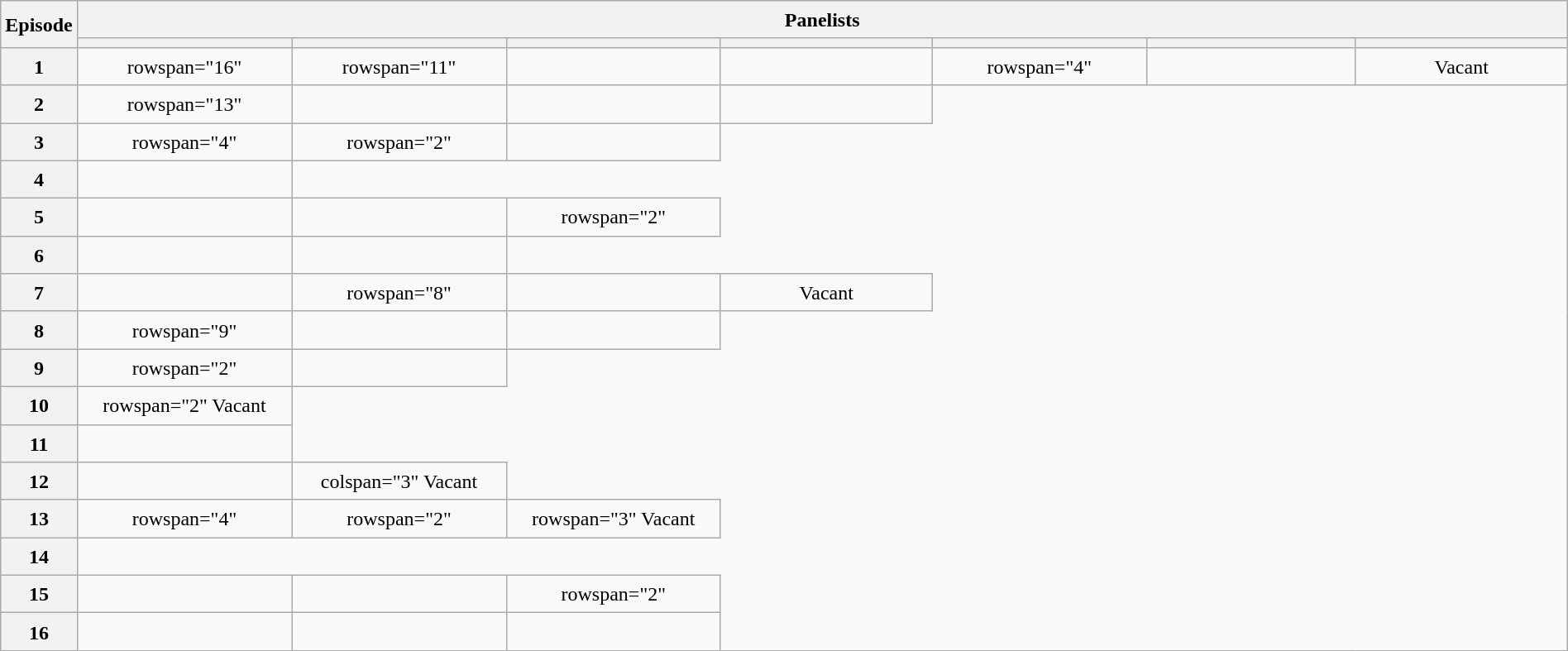<table class="wikitable plainrowheaders mw-collapsible" style="text-align:center; line-height:23px; width:100%;">
<tr>
<th rowspan="2" width="1%">Episode</th>
<th colspan="7">Panelists</th>
</tr>
<tr>
<th width="14%"></th>
<th width="14%"></th>
<th width="14%"></th>
<th width="14%"></th>
<th width="14%"></th>
<th width="14%"></th>
<th width="14%"></th>
</tr>
<tr>
<th>1</th>
<td>rowspan="16" </td>
<td>rowspan="11" </td>
<td></td>
<td></td>
<td>rowspan="4" </td>
<td></td>
<td> Vacant</td>
</tr>
<tr>
<th>2</th>
<td>rowspan="13" </td>
<td></td>
<td></td>
<td></td>
</tr>
<tr>
<th>3</th>
<td>rowspan="4" </td>
<td>rowspan="2" </td>
<td></td>
</tr>
<tr>
<th>4</th>
<td></td>
</tr>
<tr>
<th>5</th>
<td></td>
<td></td>
<td>rowspan="2" </td>
</tr>
<tr>
<th>6</th>
<td></td>
<td></td>
</tr>
<tr>
<th>7</th>
<td></td>
<td>rowspan="8" </td>
<td></td>
<td> Vacant</td>
</tr>
<tr>
<th>8</th>
<td>rowspan="9"</td>
<td></td>
<td></td>
</tr>
<tr>
<th>9</th>
<td>rowspan="2" </td>
<td></td>
</tr>
<tr>
<th>10</th>
<td>rowspan="2"  Vacant</td>
</tr>
<tr>
<th>11</th>
<td></td>
</tr>
<tr>
<th>12</th>
<td></td>
<td>colspan="3"  Vacant</td>
</tr>
<tr>
<th>13</th>
<td>rowspan="4" </td>
<td>rowspan="2" </td>
<td>rowspan="3"  Vacant</td>
</tr>
<tr>
<th>14</th>
</tr>
<tr>
<th>15</th>
<td></td>
<td></td>
<td>rowspan="2" </td>
</tr>
<tr>
<th>16</th>
<td></td>
<td></td>
<td></td>
</tr>
</table>
